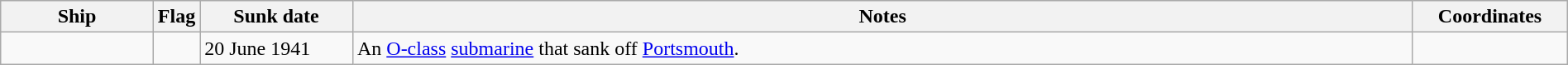<table class=wikitable | style = "width:100%">
<tr>
<th style="width:10%">Ship</th>
<th>Flag</th>
<th style="width:10%">Sunk date</th>
<th style="width:70%">Notes</th>
<th style="width:10%">Coordinates</th>
</tr>
<tr>
<td></td>
<td></td>
<td>20 June 1941</td>
<td>An <a href='#'>O-class</a> <a href='#'>submarine</a> that sank off <a href='#'>Portsmouth</a>.</td>
<td></td>
</tr>
</table>
